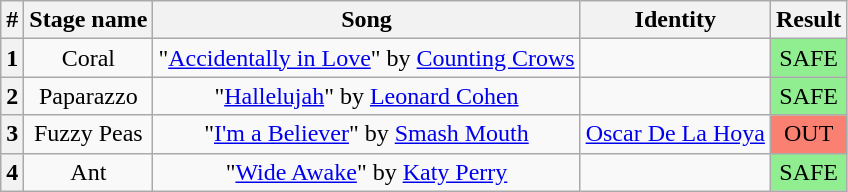<table class="wikitable plainrowheaders" style="text-align: center;">
<tr>
<th>#</th>
<th>Stage name</th>
<th>Song</th>
<th>Identity</th>
<th>Result</th>
</tr>
<tr>
<th>1</th>
<td>Coral</td>
<td>"<a href='#'>Accidentally in Love</a>" by <a href='#'>Counting Crows</a></td>
<td></td>
<td bgcolor=lightgreen>SAFE</td>
</tr>
<tr>
<th>2</th>
<td>Paparazzo</td>
<td>"<a href='#'>Hallelujah</a>" by <a href='#'>Leonard Cohen</a></td>
<td></td>
<td bgcolor=lightgreen>SAFE</td>
</tr>
<tr>
<th>3</th>
<td>Fuzzy Peas</td>
<td>"<a href='#'>I'm a Believer</a>" by <a href='#'>Smash Mouth</a></td>
<td><a href='#'>Oscar De La Hoya</a></td>
<td bgcolor="salmon">OUT</td>
</tr>
<tr>
<th>4</th>
<td>Ant</td>
<td>"<a href='#'>Wide Awake</a>" by <a href='#'>Katy Perry</a></td>
<td></td>
<td bgcolor=lightgreen>SAFE</td>
</tr>
</table>
